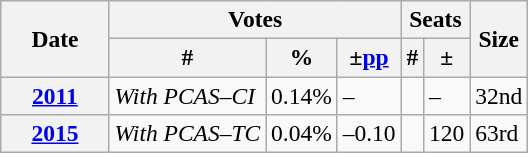<table class="wikitable" style="font-size:98%;">
<tr>
<th width="65" rowspan="2">Date</th>
<th colspan="3">Votes</th>
<th colspan="2">Seats</th>
<th rowspan="2">Size</th>
</tr>
<tr>
<th>#</th>
<th>%</th>
<th>±<a href='#'>pp</a></th>
<th>#</th>
<th>±</th>
</tr>
<tr>
<th><a href='#'>2011</a></th>
<td><em>With PCAS–CI</em></td>
<td>0.14%</td>
<td>–</td>
<td style="text-align:center;"></td>
<td>–</td>
<td>32nd</td>
</tr>
<tr>
<th><a href='#'>2015</a></th>
<td><em>With PCAS–TC</em></td>
<td>0.04%</td>
<td>–0.10</td>
<td style="text-align:center;"></td>
<td>120</td>
<td>63rd</td>
</tr>
</table>
